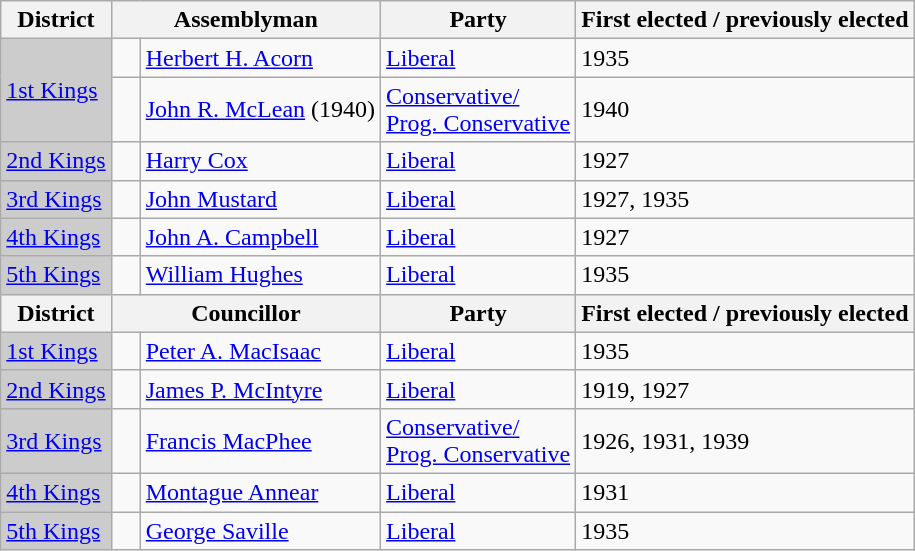<table class="wikitable sortable">
<tr>
<th>District</th>
<th colspan="2">Assemblyman</th>
<th>Party</th>
<th>First elected / previously elected</th>
</tr>
<tr>
<td rowspan=2 bgcolor="CCCCCC"><a href='#'>1st Kings</a></td>
<td>   </td>
<td><a href='#'>Herbert H. Acorn</a></td>
<td><a href='#'>Liberal</a></td>
<td>1935</td>
</tr>
<tr>
<td> </td>
<td><a href='#'>John R. McLean</a> (1940)</td>
<td><a href='#'>Conservative/<br>Prog. Conservative</a></td>
<td>1940</td>
</tr>
<tr>
<td bgcolor="CCCCCC"><a href='#'>2nd Kings</a></td>
<td>   </td>
<td><a href='#'>Harry Cox</a></td>
<td><a href='#'>Liberal</a></td>
<td>1927</td>
</tr>
<tr>
<td bgcolor="CCCCCC"><a href='#'>3rd Kings</a></td>
<td>   </td>
<td><a href='#'>John Mustard</a></td>
<td><a href='#'>Liberal</a></td>
<td>1927, 1935</td>
</tr>
<tr>
<td bgcolor="CCCCCC"><a href='#'>4th Kings</a></td>
<td>   </td>
<td><a href='#'>John A. Campbell</a></td>
<td><a href='#'>Liberal</a></td>
<td>1927</td>
</tr>
<tr>
<td bgcolor="CCCCCC"><a href='#'>5th Kings</a></td>
<td>   </td>
<td><a href='#'>William Hughes</a></td>
<td><a href='#'>Liberal</a></td>
<td>1935</td>
</tr>
<tr>
<th>District</th>
<th colspan="2">Councillor</th>
<th>Party</th>
<th>First elected / previously elected</th>
</tr>
<tr>
<td bgcolor="CCCCCC"><a href='#'>1st Kings</a></td>
<td>   </td>
<td><a href='#'>Peter A. MacIsaac</a></td>
<td><a href='#'>Liberal</a></td>
<td>1935</td>
</tr>
<tr>
<td bgcolor="CCCCCC"><a href='#'>2nd Kings</a></td>
<td>   </td>
<td><a href='#'>James P. McIntyre</a></td>
<td><a href='#'>Liberal</a></td>
<td>1919, 1927</td>
</tr>
<tr>
<td bgcolor="CCCCCC"><a href='#'>3rd Kings</a></td>
<td>   </td>
<td><a href='#'>Francis MacPhee</a></td>
<td><a href='#'>Conservative/<br>Prog. Conservative</a></td>
<td>1926, 1931, 1939</td>
</tr>
<tr>
<td bgcolor="CCCCCC"><a href='#'>4th Kings</a></td>
<td>   </td>
<td><a href='#'>Montague Annear</a></td>
<td><a href='#'>Liberal</a></td>
<td>1931</td>
</tr>
<tr>
<td bgcolor="CCCCCC"><a href='#'>5th Kings</a></td>
<td>   </td>
<td><a href='#'>George Saville</a></td>
<td><a href='#'>Liberal</a></td>
<td>1935</td>
</tr>
</table>
